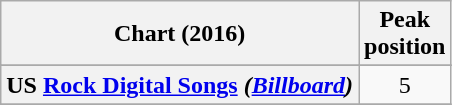<table class="wikitable sortable plainrowheaders">
<tr>
<th>Chart (2016)</th>
<th>Peak<br>position</th>
</tr>
<tr>
</tr>
<tr>
</tr>
<tr>
</tr>
<tr>
</tr>
<tr>
<th scope="row">US <a href='#'>Rock Digital Songs</a> <em>(<a href='#'>Billboard</a>)</em></th>
<td style="text-align:center;">5</td>
</tr>
<tr>
</tr>
</table>
